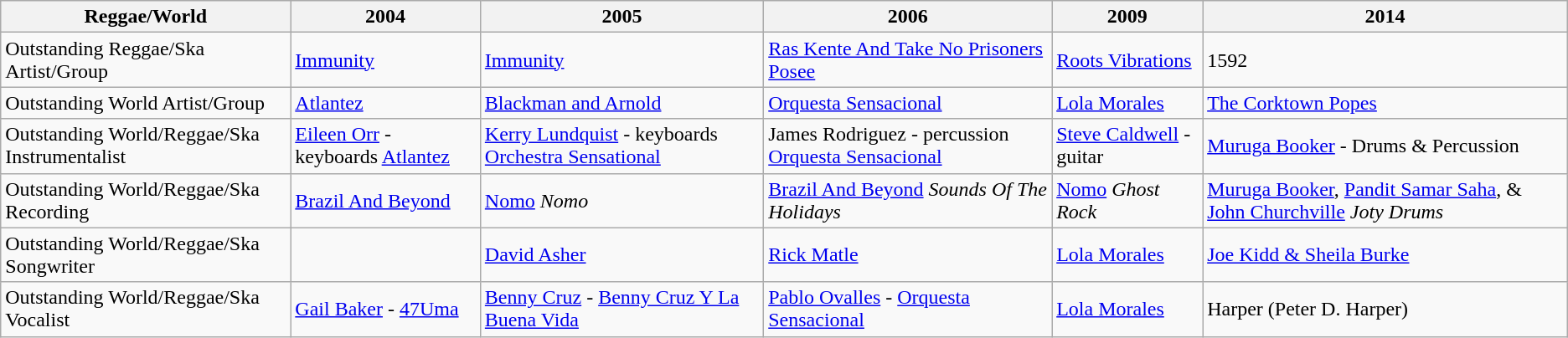<table class=wikitable>
<tr>
<th>Reggae/World</th>
<th>2004</th>
<th>2005</th>
<th>2006</th>
<th>2009</th>
<th>2014</th>
</tr>
<tr>
<td>Outstanding Reggae/Ska Artist/Group</td>
<td><a href='#'>Immunity</a></td>
<td><a href='#'>Immunity</a></td>
<td><a href='#'>Ras Kente And Take No Prisoners Posee</a></td>
<td><a href='#'>Roots Vibrations</a></td>
<td>1592</td>
</tr>
<tr>
<td>Outstanding World Artist/Group</td>
<td><a href='#'>Atlantez</a></td>
<td><a href='#'>Blackman and Arnold</a></td>
<td><a href='#'>Orquesta Sensacional</a></td>
<td><a href='#'>Lola Morales</a></td>
<td><a href='#'>The Corktown Popes</a></td>
</tr>
<tr>
<td>Outstanding World/Reggae/Ska Instrumentalist</td>
<td><a href='#'>Eileen Orr</a> - keyboards <a href='#'>Atlantez</a></td>
<td><a href='#'>Kerry Lundquist</a> - keyboards <a href='#'>Orchestra Sensational</a></td>
<td>James Rodriguez - percussion <a href='#'>Orquesta Sensacional</a></td>
<td><a href='#'>Steve Caldwell</a> - guitar</td>
<td><a href='#'>Muruga Booker</a> - Drums & Percussion</td>
</tr>
<tr>
<td>Outstanding World/Reggae/Ska Recording</td>
<td><a href='#'>Brazil And Beyond</a></td>
<td><a href='#'>Nomo</a> <em>Nomo</em></td>
<td><a href='#'>Brazil And Beyond</a> <em>Sounds Of The Holidays</em></td>
<td><a href='#'>Nomo</a> <em>Ghost Rock</em></td>
<td><a href='#'>Muruga Booker</a>, <a href='#'>Pandit Samar Saha</a>, & <a href='#'>John Churchville</a> <em>Joty Drums</em></td>
</tr>
<tr>
<td>Outstanding World/Reggae/Ska Songwriter</td>
<td></td>
<td><a href='#'>David Asher</a></td>
<td><a href='#'>Rick Matle</a></td>
<td><a href='#'>Lola Morales</a></td>
<td><a href='#'>Joe Kidd & Sheila Burke</a></td>
</tr>
<tr>
<td>Outstanding World/Reggae/Ska Vocalist</td>
<td><a href='#'>Gail Baker</a> - <a href='#'>47Uma</a></td>
<td><a href='#'>Benny Cruz</a> - <a href='#'>Benny Cruz Y La Buena Vida</a></td>
<td><a href='#'>Pablo Ovalles</a> - <a href='#'>Orquesta Sensacional</a></td>
<td><a href='#'>Lola Morales</a></td>
<td>Harper (Peter D. Harper)</td>
</tr>
</table>
